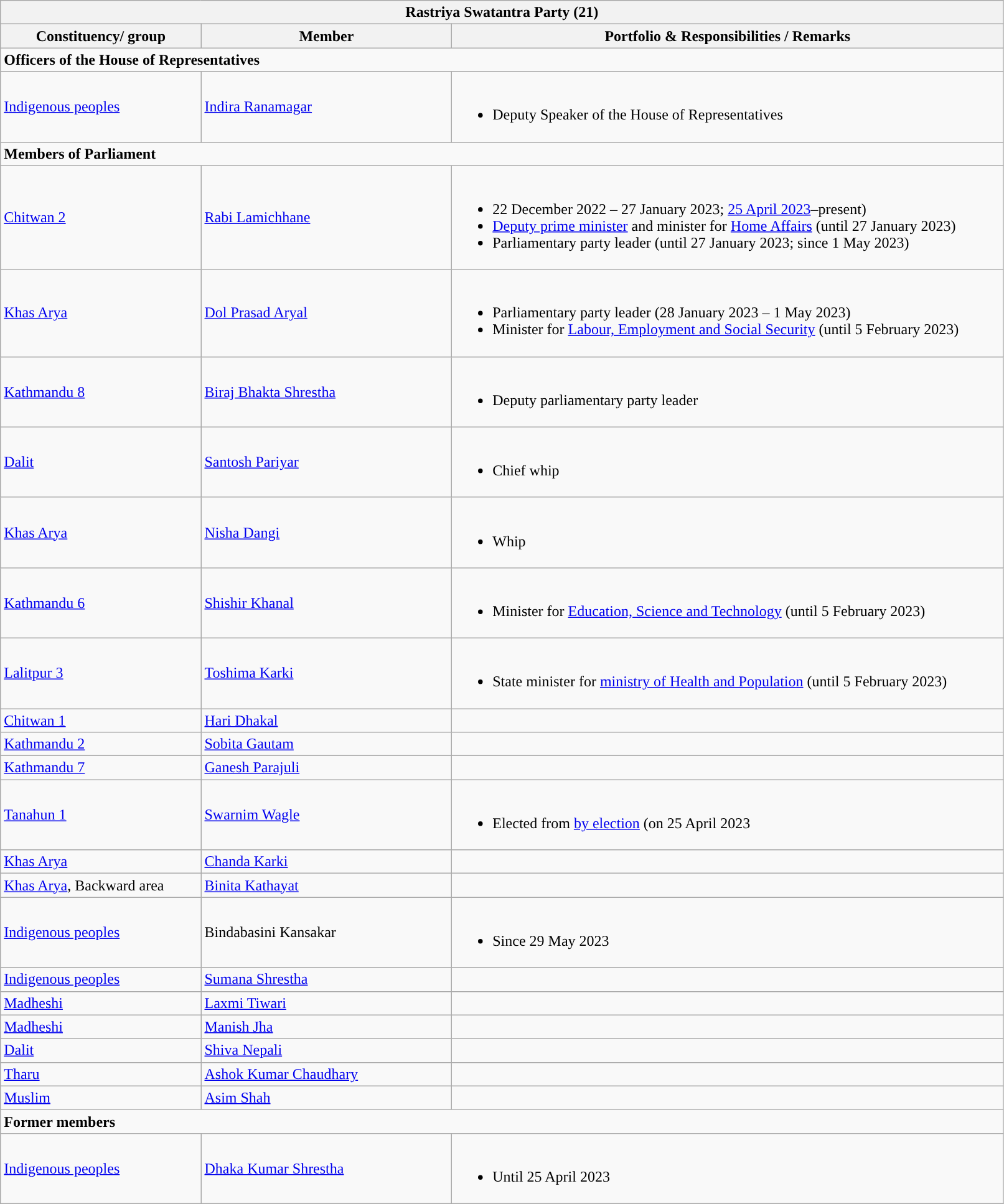<table class="wikitable sortable mw-collapsible mw-collapsed">
<tr>
<th colspan="3" style="width: 800pt; background:">Rastriya Swatantra Party (21)</th>
</tr>
<tr>
<th style="width:20%;">Constituency/ group</th>
<th style="width:25%;">Member</th>
<th>Portfolio & Responsibilities / Remarks</th>
</tr>
<tr>
<td colspan="3"><strong>Officers of the House of Representatives</strong></td>
</tr>
<tr>
<td><a href='#'>Indigenous peoples</a></td>
<td><a href='#'>Indira Ranamagar</a></td>
<td><br><ul><li>Deputy Speaker of the House of Representatives</li></ul></td>
</tr>
<tr>
<td colspan="3"><strong>Members of Parliament</strong></td>
</tr>
<tr>
<td><a href='#'>Chitwan 2</a></td>
<td><a href='#'>Rabi Lamichhane</a></td>
<td><br><ul><li>22 December 2022 – 27 January 2023; <a href='#'>25 April 2023</a>–present)</li><li><a href='#'>Deputy prime minister</a> and minister for <a href='#'>Home Affairs</a> (until 27 January 2023)</li><li>Parliamentary party leader (until 27 January 2023; since 1 May 2023)</li></ul></td>
</tr>
<tr>
<td><a href='#'>Khas Arya</a></td>
<td><a href='#'>Dol Prasad Aryal</a></td>
<td><br><ul><li>Parliamentary party leader (28 January 2023 – 1 May 2023)</li><li>Minister for <a href='#'>Labour, Employment and Social Security</a> (until 5 February 2023)</li></ul></td>
</tr>
<tr>
<td><a href='#'>Kathmandu 8</a></td>
<td><a href='#'>Biraj Bhakta Shrestha</a></td>
<td><br><ul><li>Deputy parliamentary party leader</li></ul></td>
</tr>
<tr>
<td><a href='#'>Dalit</a></td>
<td><a href='#'>Santosh Pariyar</a></td>
<td><br><ul><li>Chief whip</li></ul></td>
</tr>
<tr>
<td><a href='#'>Khas Arya</a></td>
<td><a href='#'>Nisha Dangi</a></td>
<td><br><ul><li>Whip</li></ul></td>
</tr>
<tr>
<td><a href='#'>Kathmandu 6</a></td>
<td><a href='#'>Shishir Khanal</a></td>
<td><br><ul><li>Minister for <a href='#'>Education, Science and Technology</a> (until 5 February 2023)</li></ul></td>
</tr>
<tr>
<td><a href='#'>Lalitpur 3</a></td>
<td><a href='#'>Toshima Karki</a></td>
<td><br><ul><li>State minister for <a href='#'>ministry of Health and Population</a> (until 5 February 2023)</li></ul></td>
</tr>
<tr>
<td><a href='#'>Chitwan 1</a></td>
<td><a href='#'>Hari Dhakal</a></td>
<td></td>
</tr>
<tr>
<td><a href='#'>Kathmandu 2</a></td>
<td><a href='#'>Sobita Gautam</a></td>
<td></td>
</tr>
<tr>
<td><a href='#'>Kathmandu 7</a></td>
<td><a href='#'>Ganesh Parajuli</a></td>
<td></td>
</tr>
<tr>
<td><a href='#'>Tanahun 1</a></td>
<td><a href='#'>Swarnim Wagle</a></td>
<td><br><ul><li>Elected from <a href='#'>by election</a> (on 25 April 2023</li></ul></td>
</tr>
<tr>
<td><a href='#'>Khas Arya</a></td>
<td><a href='#'>Chanda Karki</a></td>
<td></td>
</tr>
<tr>
<td><a href='#'>Khas Arya</a>, Backward area</td>
<td><a href='#'>Binita Kathayat</a></td>
<td></td>
</tr>
<tr>
<td><a href='#'>Indigenous peoples</a></td>
<td>Bindabasini Kansakar</td>
<td><br><ul><li>Since 29 May 2023</li></ul></td>
</tr>
<tr>
<td><a href='#'>Indigenous peoples</a></td>
<td><a href='#'>Sumana Shrestha</a></td>
<td></td>
</tr>
<tr>
<td><a href='#'>Madheshi</a></td>
<td><a href='#'>Laxmi Tiwari</a></td>
<td></td>
</tr>
<tr>
<td><a href='#'>Madheshi</a></td>
<td><a href='#'>Manish Jha</a></td>
<td></td>
</tr>
<tr>
<td><a href='#'>Dalit</a></td>
<td><a href='#'>Shiva Nepali</a></td>
<td></td>
</tr>
<tr>
<td><a href='#'>Tharu</a></td>
<td><a href='#'>Ashok Kumar Chaudhary</a></td>
<td></td>
</tr>
<tr>
<td><a href='#'>Muslim</a></td>
<td><a href='#'>Asim Shah</a></td>
<td></td>
</tr>
<tr>
<td colspan="3"><strong>Former members</strong></td>
</tr>
<tr>
<td><a href='#'>Indigenous peoples</a></td>
<td><a href='#'>Dhaka Kumar Shrestha</a></td>
<td><br><ul><li>Until 25 April 2023</li></ul></td>
</tr>
</table>
